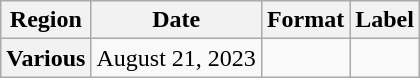<table class="wikitable plainrowheaders">
<tr>
<th scope="col">Region</th>
<th scope="col">Date</th>
<th scope="col">Format</th>
<th scope="col">Label</th>
</tr>
<tr>
<th scope="row">Various </th>
<td>August 21, 2023</td>
<td></td>
<td></td>
</tr>
</table>
